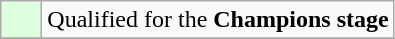<table class="wikitable">
<tr>
<td style="background: #ddffdd" width="20"></td>
<td>Qualified for the <strong>Champions stage</strong></td>
</tr>
<tr>
</tr>
</table>
